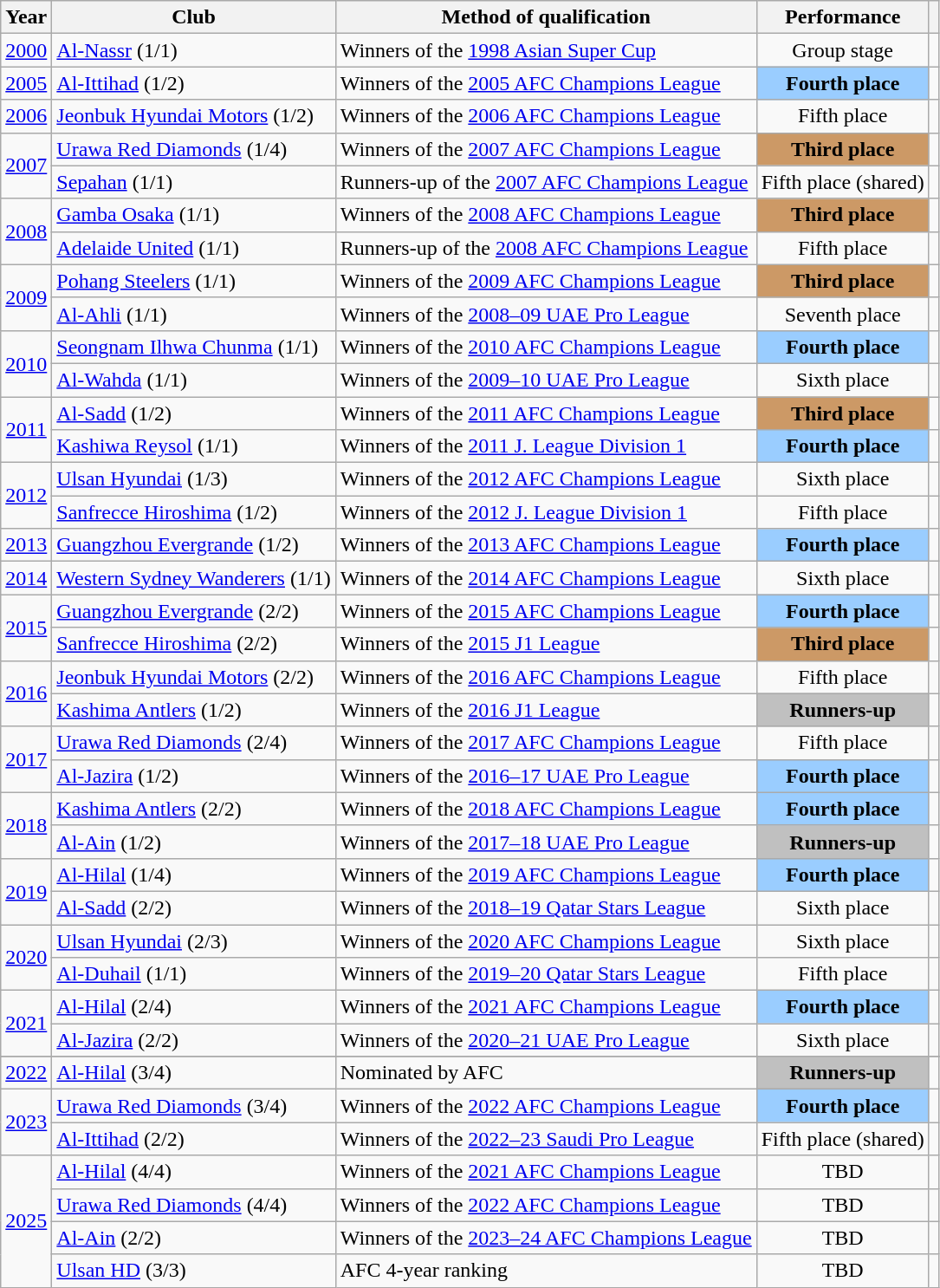<table class="wikitable plainrowheaders sortable">
<tr>
<th scope="col">Year</th>
<th scope="col">Club</th>
<th scope="col">Method of qualification</th>
<th scope="col">Performance</th>
<th class="unsortable"></th>
</tr>
<tr align="center">
<td scope="row"><a href='#'>2000</a></td>
<td align="left"> <a href='#'>Al-Nassr</a> (1/1)</td>
<td align="left">Winners of the <a href='#'>1998 Asian Super Cup</a></td>
<td>Group stage</td>
<td></td>
</tr>
<tr align="center">
<td scope="row"><a href='#'>2005</a></td>
<td align="left"> <a href='#'>Al-Ittihad</a> (1/2)</td>
<td align="left">Winners of the <a href='#'>2005 AFC Champions League</a></td>
<td bgcolor=9acdff><strong>Fourth place</strong></td>
<td></td>
</tr>
<tr align="center">
<td scope="row"><a href='#'>2006</a></td>
<td align="left"> <a href='#'>Jeonbuk Hyundai Motors</a> (1/2)</td>
<td align="left">Winners of the <a href='#'>2006 AFC Champions League</a></td>
<td>Fifth place</td>
<td></td>
</tr>
<tr align="center">
<td scope="row" rowspan=2><a href='#'>2007</a></td>
<td align="left"> <a href='#'>Urawa Red Diamonds</a> (1/4)</td>
<td align="left">Winners of the <a href='#'>2007 AFC Champions League</a></td>
<td bgcolor=cc9966><strong>Third place</strong></td>
<td></td>
</tr>
<tr align="center">
<td align="left"> <a href='#'>Sepahan</a> (1/1)</td>
<td align="left">Runners-up of the <a href='#'>2007 AFC Champions League</a></td>
<td>Fifth place (shared)</td>
<td></td>
</tr>
<tr align="center">
<td scope="row" rowspan=2><a href='#'>2008</a></td>
<td align="left"> <a href='#'>Gamba Osaka</a> (1/1)</td>
<td align="left">Winners of the <a href='#'>2008 AFC Champions League</a></td>
<td bgcolor=cc9966><strong>Third place</strong></td>
<td></td>
</tr>
<tr align="center">
<td align="left"> <a href='#'>Adelaide United</a> (1/1)</td>
<td align="left">Runners-up of the <a href='#'>2008 AFC Champions League</a></td>
<td>Fifth place</td>
<td></td>
</tr>
<tr align="center">
<td scope="row" rowspan=2><a href='#'>2009</a></td>
<td align="left"> <a href='#'>Pohang Steelers</a> (1/1)</td>
<td align="left">Winners of the <a href='#'>2009 AFC Champions League</a></td>
<td bgcolor=cc9966><strong>Third place</strong></td>
<td></td>
</tr>
<tr align="center">
<td align="left"> <a href='#'>Al-Ahli</a> (1/1)</td>
<td align="left">Winners of the <a href='#'>2008–09 UAE Pro League</a></td>
<td>Seventh place</td>
<td></td>
</tr>
<tr align="center">
<td scope="row" rowspan=2><a href='#'>2010</a></td>
<td align="left"> <a href='#'>Seongnam Ilhwa Chunma</a> (1/1)</td>
<td align="left">Winners of the <a href='#'>2010 AFC Champions League</a></td>
<td bgcolor=9acdff><strong>Fourth place</strong></td>
<td></td>
</tr>
<tr align="center">
<td align="left"> <a href='#'>Al-Wahda</a> (1/1)</td>
<td align="left">Winners of the <a href='#'>2009–10 UAE Pro League</a></td>
<td>Sixth place</td>
<td></td>
</tr>
<tr align="center">
<td scope="row" rowspan=2><a href='#'>2011</a></td>
<td align="left"> <a href='#'>Al-Sadd</a> (1/2)</td>
<td align="left">Winners of the <a href='#'>2011 AFC Champions League</a></td>
<td bgcolor=cc9966><strong>Third place</strong></td>
<td></td>
</tr>
<tr align="center">
<td align="left"> <a href='#'>Kashiwa Reysol</a> (1/1)</td>
<td align="left">Winners of the <a href='#'>2011 J. League Division 1</a></td>
<td bgcolor=9acdff><strong>Fourth place</strong></td>
<td></td>
</tr>
<tr align="center">
<td scope="row" rowspan=2><a href='#'>2012</a></td>
<td align="left"> <a href='#'>Ulsan Hyundai</a> (1/3)</td>
<td align="left">Winners of the <a href='#'>2012 AFC Champions League</a></td>
<td>Sixth place</td>
<td></td>
</tr>
<tr align="center">
<td align="left"> <a href='#'>Sanfrecce Hiroshima</a> (1/2)</td>
<td align="left">Winners of the <a href='#'>2012 J. League Division 1</a></td>
<td>Fifth place</td>
<td></td>
</tr>
<tr align="center">
<td scope="row"><a href='#'>2013</a></td>
<td align="left"> <a href='#'>Guangzhou Evergrande</a> (1/2)</td>
<td align="left">Winners of the <a href='#'>2013 AFC Champions League</a></td>
<td bgcolor=9acdff><strong>Fourth place</strong></td>
<td></td>
</tr>
<tr align="center">
<td scope="row"><a href='#'>2014</a></td>
<td align="left"> <a href='#'>Western Sydney Wanderers</a> (1/1)</td>
<td align="left">Winners of the <a href='#'>2014 AFC Champions League</a></td>
<td>Sixth place</td>
<td></td>
</tr>
<tr align="center">
<td scope="row" rowspan=2><a href='#'>2015</a></td>
<td align="left"> <a href='#'>Guangzhou Evergrande</a> (2/2)</td>
<td align="left">Winners of the <a href='#'>2015 AFC Champions League</a></td>
<td bgcolor=9acdff><strong>Fourth place</strong></td>
<td></td>
</tr>
<tr align="center">
<td align="left"> <a href='#'>Sanfrecce Hiroshima</a> (2/2)</td>
<td align="left">Winners of the <a href='#'>2015 J1 League</a></td>
<td bgcolor=cc9966><strong>Third place</strong></td>
<td></td>
</tr>
<tr align="center">
<td scope="row" rowspan=2><a href='#'>2016</a></td>
<td align="left"> <a href='#'>Jeonbuk Hyundai Motors</a> (2/2)</td>
<td align="left">Winners of the <a href='#'>2016 AFC Champions League</a></td>
<td>Fifth place</td>
<td></td>
</tr>
<tr align="center">
<td align="left"> <a href='#'>Kashima Antlers</a> (1/2)</td>
<td align="left">Winners of the <a href='#'>2016 J1 League</a></td>
<td bgcolor=Silver><strong>Runners-up</strong></td>
<td></td>
</tr>
<tr align="center">
<td scope="row" rowspan=2><a href='#'>2017</a></td>
<td align="left"> <a href='#'>Urawa Red Diamonds</a> (2/4)</td>
<td align="left">Winners of the <a href='#'>2017 AFC Champions League</a></td>
<td>Fifth place</td>
<td></td>
</tr>
<tr align="center">
<td align="left"> <a href='#'>Al-Jazira</a> (1/2)</td>
<td align="left">Winners of the <a href='#'>2016–17 UAE Pro League</a></td>
<td bgcolor=9acdff><strong>Fourth place</strong></td>
<td></td>
</tr>
<tr align="center">
<td scope="row" rowspan=2><a href='#'>2018</a></td>
<td align="left"> <a href='#'>Kashima Antlers</a> (2/2)</td>
<td align="left">Winners of the <a href='#'>2018 AFC Champions League</a></td>
<td bgcolor=9acdff><strong>Fourth place</strong></td>
<td></td>
</tr>
<tr align="center">
<td align="left"> <a href='#'>Al-Ain</a> (1/2)</td>
<td align="left">Winners of the <a href='#'>2017–18 UAE Pro League</a></td>
<td bgcolor=Silver><strong>Runners-up</strong></td>
<td></td>
</tr>
<tr align="center">
<td scope="row" rowspan=2><a href='#'>2019</a></td>
<td align="left"> <a href='#'>Al-Hilal</a> (1/4)</td>
<td align="left">Winners of the <a href='#'>2019 AFC Champions League</a></td>
<td bgcolor=9acdff><strong>Fourth place</strong></td>
<td></td>
</tr>
<tr align="center">
<td align="left"> <a href='#'>Al-Sadd</a> (2/2)</td>
<td align="left">Winners of the <a href='#'>2018–19 Qatar Stars League</a></td>
<td>Sixth place</td>
<td></td>
</tr>
<tr align="center">
<td scope="row" rowspan=2><a href='#'>2020</a></td>
<td align="left"> <a href='#'>Ulsan Hyundai</a> (2/3)</td>
<td align="left">Winners of the <a href='#'>2020 AFC Champions League</a></td>
<td>Sixth place</td>
<td></td>
</tr>
<tr align="center">
<td align="left"> <a href='#'>Al-Duhail</a> (1/1)</td>
<td align="left">Winners of the <a href='#'>2019–20 Qatar Stars League</a></td>
<td>Fifth place</td>
<td></td>
</tr>
<tr align="center">
<td scope="row" rowspan=2><a href='#'>2021</a></td>
<td align="left"> <a href='#'>Al-Hilal</a> (2/4)</td>
<td align="left">Winners of the <a href='#'>2021 AFC Champions League</a></td>
<td bgcolor=9acdff><strong>Fourth place</strong></td>
<td></td>
</tr>
<tr align="center">
<td align="left"> <a href='#'>Al-Jazira</a> (2/2)</td>
<td align="left">Winners of the <a href='#'>2020–21 UAE Pro League</a></td>
<td>Sixth place</td>
<td></td>
</tr>
<tr>
</tr>
<tr align="center">
<td scope="row"><a href='#'>2022</a></td>
<td align="left"> <a href='#'>Al-Hilal</a> (3/4)</td>
<td align="left">Nominated by AFC</td>
<td bgcolor=Silver><strong>Runners-up</strong></td>
<td></td>
</tr>
<tr align="center">
<td scope="row" rowspan=2><a href='#'>2023</a></td>
<td align="left"> <a href='#'>Urawa Red Diamonds</a> (3/4)</td>
<td align="left">Winners of the <a href='#'>2022 AFC Champions League</a></td>
<td bgcolor=9acdff><strong>Fourth place</strong></td>
<td></td>
</tr>
<tr align="center">
<td align="left"> <a href='#'>Al-Ittihad</a> (2/2)</td>
<td align="left">Winners of the <a href='#'>2022–23 Saudi Pro League</a></td>
<td>Fifth place (shared)</td>
<td></td>
</tr>
<tr align="center">
<td scope="row" rowspan=4><a href='#'>2025</a></td>
<td align="left"> <a href='#'>Al-Hilal</a> (4/4)</td>
<td align="left">Winners of the <a href='#'>2021 AFC Champions League</a></td>
<td>TBD</td>
<td></td>
</tr>
<tr align="center">
<td align="left"> <a href='#'>Urawa Red Diamonds</a> (4/4)</td>
<td align="left">Winners of the <a href='#'>2022 AFC Champions League</a></td>
<td>TBD</td>
<td></td>
</tr>
<tr align="center">
<td align="left"> <a href='#'>Al-Ain</a> (2/2)</td>
<td align="left">Winners of the <a href='#'>2023–24 AFC Champions League</a></td>
<td>TBD</td>
<td></td>
</tr>
<tr align="center">
<td align="left"> <a href='#'>Ulsan HD</a> (3/3)</td>
<td align="left">AFC 4-year ranking</td>
<td>TBD</td>
<td></td>
</tr>
</table>
